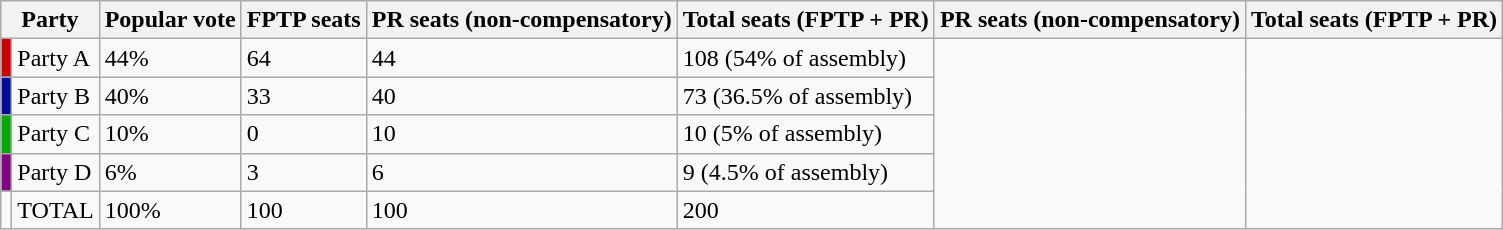<table class="wikitable">
<tr>
<th colspan="2">Party</th>
<th>Popular vote</th>
<th>FPTP seats</th>
<th>PR seats (non-compensatory)</th>
<th>Total seats (FPTP + PR)</th>
<th>PR seats (non-compensatory)</th>
<th>Total seats (FPTP + PR)</th>
</tr>
<tr>
<td style="background:#D10000"></td>
<td>Party A</td>
<td>44%</td>
<td>64</td>
<td>44</td>
<td>108 (54% of assembly)</td>
<td rowspan="5"></td>
<td rowspan="5"></td>
</tr>
<tr>
<td style="background:#0008A5"></td>
<td>Party B</td>
<td>40%</td>
<td>33</td>
<td>40</td>
<td>73 (36.5% of assembly)</td>
</tr>
<tr>
<td style="background:#03AA00"></td>
<td>Party C</td>
<td>10%</td>
<td>0</td>
<td>10</td>
<td>10 (5% of assembly)</td>
</tr>
<tr>
<td style="background:#820084"></td>
<td>Party D</td>
<td>6%</td>
<td>3</td>
<td>6</td>
<td>9 (4.5% of assembly)</td>
</tr>
<tr>
<td></td>
<td>TOTAL</td>
<td>100%</td>
<td>100</td>
<td>100</td>
<td>200</td>
</tr>
</table>
